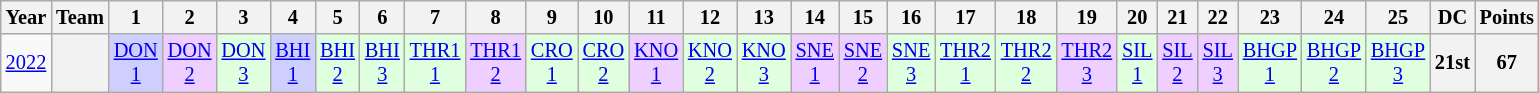<table class="wikitable" style="text-align:center; font-size:85%;">
<tr>
<th>Year</th>
<th>Team</th>
<th>1</th>
<th>2</th>
<th>3</th>
<th>4</th>
<th>5</th>
<th>6</th>
<th>7</th>
<th>8</th>
<th>9</th>
<th>10</th>
<th>11</th>
<th>12</th>
<th>13</th>
<th>14</th>
<th>15</th>
<th>16</th>
<th>17</th>
<th>18</th>
<th>19</th>
<th>20</th>
<th>21</th>
<th>22</th>
<th>23</th>
<th>24</th>
<th>25</th>
<th>DC</th>
<th>Points</th>
</tr>
<tr>
<td><a href='#'>2022</a></td>
<th></th>
<td style="background:#CFCFFF;"><a href='#'>DON<br>1</a><br></td>
<td style="background:#EFCFFF;"><a href='#'>DON<br>2</a><br></td>
<td style="background:#DFFFDF;"><a href='#'>DON<br>3</a><br></td>
<td style="background:#CFCFFF;"><a href='#'>BHI<br>1</a><br></td>
<td style="background:#DFFFDF;"><a href='#'>BHI<br>2</a><br></td>
<td style="background:#DFFFDF;"><a href='#'>BHI<br>3</a><br></td>
<td style="background:#DFFFDF;"><a href='#'>THR1<br>1</a><br></td>
<td style="background:#EFCFFF;"><a href='#'>THR1<br>2</a><br></td>
<td style="background:#DFFFDF;"><a href='#'>CRO<br>1</a><br></td>
<td style="background:#DFFFDF;"><a href='#'>CRO<br>2</a><br></td>
<td style="background:#EFCFFF;"><a href='#'>KNO<br>1</a><br></td>
<td style="background:#DFFFDF;"><a href='#'>KNO<br>2</a><br></td>
<td style="background:#DFFFDF;"><a href='#'>KNO<br>3</a><br></td>
<td style="background:#EFCFFF;"><a href='#'>SNE<br>1</a><br></td>
<td style="background:#EFCFFF;"><a href='#'>SNE<br>2</a><br></td>
<td style="background:#DFFFDF;"><a href='#'>SNE<br>3</a><br></td>
<td style="background:#DFFFDF;"><a href='#'>THR2<br>1</a><br></td>
<td style="background:#DFFFDF;"><a href='#'>THR2<br>2</a><br></td>
<td style="background:#EFCFFF;"><a href='#'>THR2<br>3</a><br></td>
<td style="background:#DFFFDF;"><a href='#'>SIL<br>1</a><br></td>
<td style="background:#EFCFFF;"><a href='#'>SIL<br>2</a><br></td>
<td style="background:#EFCFFF;"><a href='#'>SIL<br>3</a><br></td>
<td style="background:#DFFFDF;"><a href='#'>BHGP<br>1</a><br></td>
<td style="background:#DFFFDF;"><a href='#'>BHGP<br>2</a><br></td>
<td style="background:#DFFFDF;"><a href='#'>BHGP<br>3</a><br></td>
<th>21st</th>
<th>67</th>
</tr>
</table>
